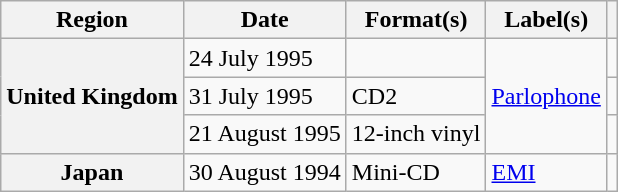<table class="wikitable plainrowheaders">
<tr>
<th scope="col">Region</th>
<th scope="col">Date</th>
<th scope="col">Format(s)</th>
<th scope="col">Label(s)</th>
<th scope="col"></th>
</tr>
<tr>
<th scope="row" rowspan="3">United Kingdom</th>
<td>24 July 1995</td>
<td></td>
<td rowspan="3"><a href='#'>Parlophone</a></td>
<td></td>
</tr>
<tr>
<td>31 July 1995</td>
<td>CD2</td>
<td></td>
</tr>
<tr>
<td>21 August 1995</td>
<td>12-inch vinyl</td>
<td></td>
</tr>
<tr>
<th scope="row">Japan</th>
<td>30 August 1994</td>
<td>Mini-CD</td>
<td><a href='#'>EMI</a></td>
<td></td>
</tr>
</table>
